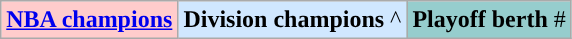<table class="wikitable" style="text-align:center;">
<tr>
<td bgcolor="#FFCCCC"><strong><a href='#'>NBA champions</a></strong> </td>
<td bgcolor="#D0E7FF"><strong>Division champions</strong> ^</td>
<td bgcolor="#96CDCD"><strong>Playoff berth</strong> #</td>
</tr>
</table>
